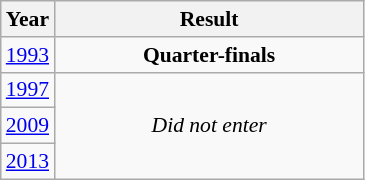<table class="wikitable" style="text-align: center; font-size:90%">
<tr>
<th>Year</th>
<th style="width:200px">Result</th>
</tr>
<tr>
<td> <a href='#'>1993</a></td>
<td><strong>Quarter-finals</strong></td>
</tr>
<tr>
<td> <a href='#'>1997</a></td>
<td rowspan="3"><em>Did not enter</em></td>
</tr>
<tr>
<td> <a href='#'>2009</a></td>
</tr>
<tr>
<td> <a href='#'>2013</a></td>
</tr>
</table>
